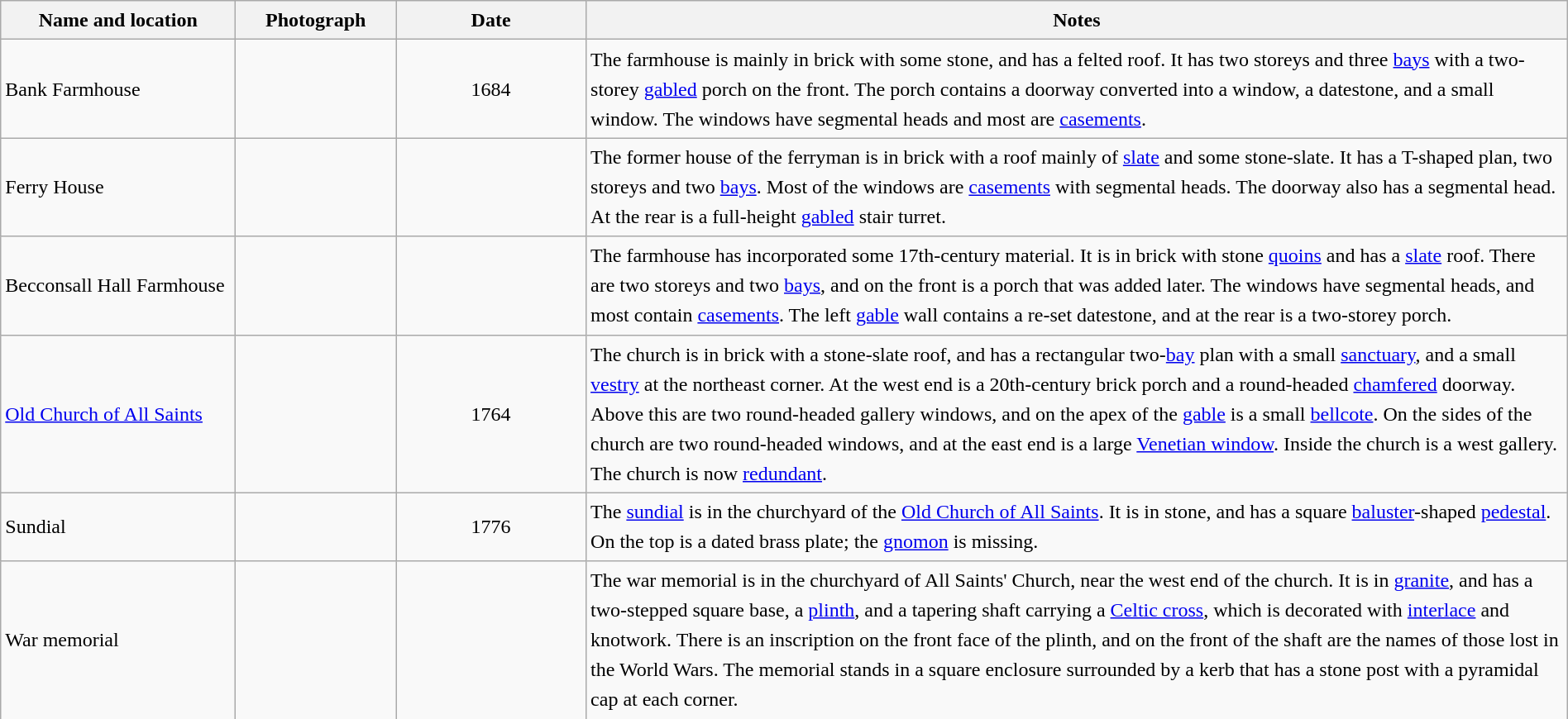<table class="wikitable sortable plainrowheaders" style="width:100%;border:0px;text-align:left;line-height:150%;">
<tr>
<th scope="col"  style="width:150px">Name and location</th>
<th scope="col"  style="width:100px" class="unsortable">Photograph</th>
<th scope="col"  style="width:120px">Date</th>
<th scope="col"  style="width:650px" class="unsortable">Notes</th>
</tr>
<tr>
<td>Bank Farmhouse<br><small></small></td>
<td></td>
<td align="center">1684</td>
<td>The farmhouse is mainly in brick with some stone, and has a felted roof.  It has two storeys and three <a href='#'>bays</a> with a two-storey <a href='#'>gabled</a> porch on the front.  The porch contains a doorway converted into a window, a datestone, and a small window.  The windows have segmental heads and most are <a href='#'>casements</a>.</td>
</tr>
<tr>
<td>Ferry House<br><small></small></td>
<td></td>
<td align="center"></td>
<td>The former house of the ferryman is in brick with a roof mainly of <a href='#'>slate</a> and some stone-slate.  It has a T-shaped plan, two storeys and two <a href='#'>bays</a>.  Most of the windows are <a href='#'>casements</a> with segmental heads.  The doorway also has a segmental head.  At the rear is a full-height <a href='#'>gabled</a> stair turret.</td>
</tr>
<tr>
<td>Becconsall Hall Farmhouse<br><small></small></td>
<td></td>
<td align="center"></td>
<td>The farmhouse has incorporated some 17th-century material.  It is in brick with stone <a href='#'>quoins</a> and has a <a href='#'>slate</a> roof.  There are two storeys and two <a href='#'>bays</a>, and on the front is a porch that was added later.  The windows have segmental heads, and most contain <a href='#'>casements</a>.  The left <a href='#'>gable</a> wall contains a re-set datestone, and at the rear is a two-storey porch.</td>
</tr>
<tr>
<td><a href='#'>Old Church of All Saints</a><br><small></small></td>
<td></td>
<td align="center">1764</td>
<td>The church is in brick with a stone-slate roof, and has a rectangular two-<a href='#'>bay</a> plan with a small <a href='#'>sanctuary</a>, and a small <a href='#'>vestry</a> at the northeast corner.  At the west end is a 20th-century brick porch and a round-headed <a href='#'>chamfered</a> doorway.  Above this are two round-headed gallery windows, and on the apex of the <a href='#'>gable</a> is a small <a href='#'>bellcote</a>.  On the sides of the church are two round-headed windows, and at the east end is a large <a href='#'>Venetian window</a>.  Inside the church is a west gallery.  The church is now <a href='#'>redundant</a>.</td>
</tr>
<tr>
<td>Sundial<br><small></small></td>
<td></td>
<td align="center">1776</td>
<td>The <a href='#'>sundial</a> is in the churchyard of the <a href='#'>Old Church of All Saints</a>.  It is in stone, and has a square <a href='#'>baluster</a>-shaped <a href='#'>pedestal</a>.  On the top is a dated brass plate; the <a href='#'>gnomon</a> is missing.</td>
</tr>
<tr>
<td>War memorial<br><small></small></td>
<td></td>
<td align="center"></td>
<td>The war memorial is in the churchyard of All Saints' Church, near the west end of the church.  It is in <a href='#'>granite</a>, and has a two-stepped square base, a <a href='#'>plinth</a>, and a tapering shaft carrying a <a href='#'>Celtic cross</a>, which is decorated with <a href='#'>interlace</a> and knotwork.  There is an inscription on the front face of the plinth, and on the front of the shaft are the names of those lost in the World Wars.  The memorial stands in a square enclosure surrounded by a kerb that has a stone post with a pyramidal cap at each corner.</td>
</tr>
<tr>
</tr>
</table>
